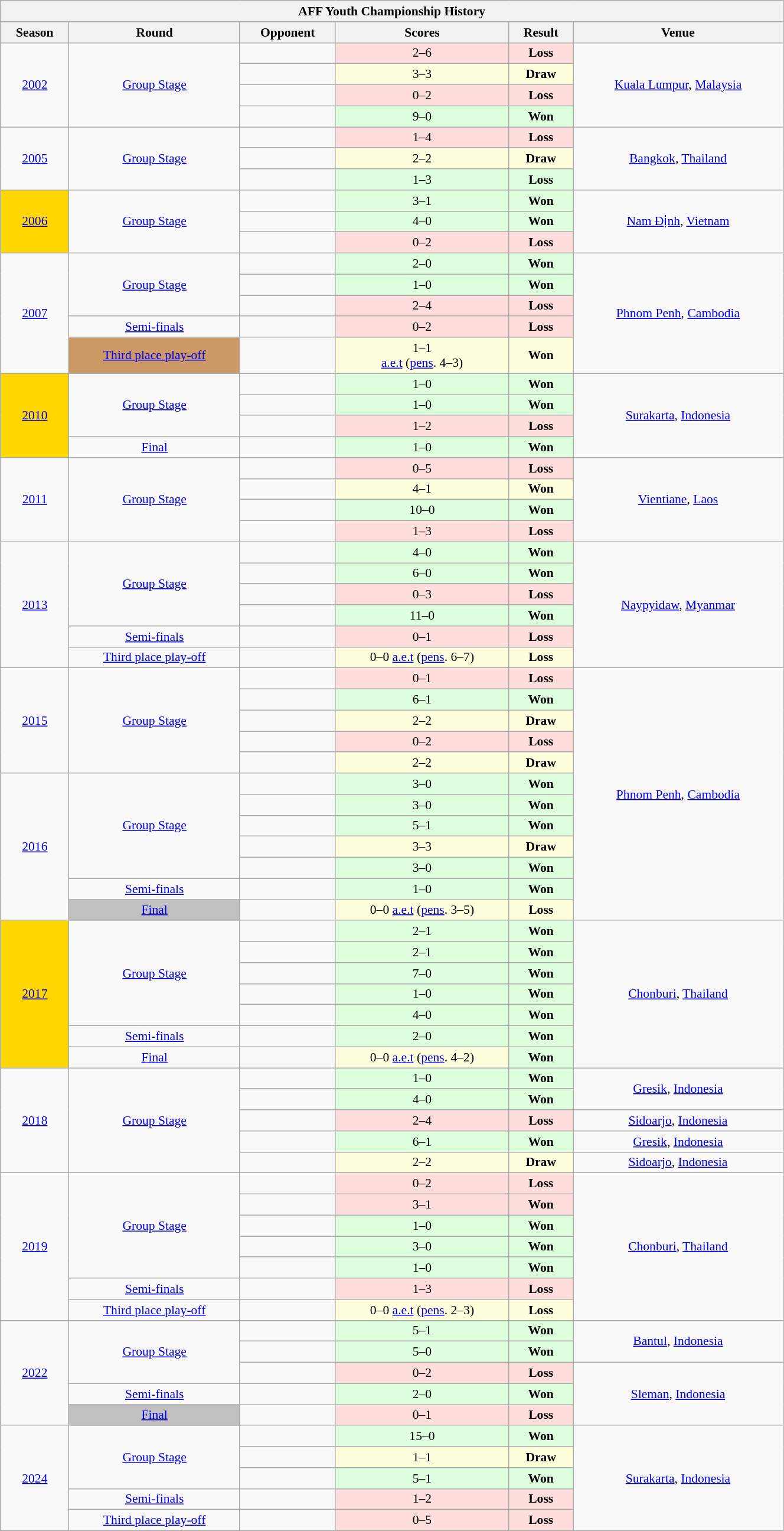<table class="wikitable collapsible collapsed" style="text-align:center; font-size:90%; width:70%;">
<tr>
<th colspan="6">AFF Youth Championship History</th>
</tr>
<tr>
<th>Season</th>
<th>Round</th>
<th>Opponent</th>
<th>Scores</th>
<th>Result</th>
<th>Venue</th>
</tr>
<tr>
<td rowspan=4><a href='#'>2002</a></td>
<td rowspan=4><a href='#'>Group Stage</a></td>
<td style="text-align:left"></td>
<td style="background:#fdd;">2–6</td>
<td style="background:#fdd;"><strong>Loss</strong></td>
<td rowspan=4> <a href='#'>Kuala Lumpur</a>, <a href='#'>Malaysia</a></td>
</tr>
<tr>
<td style="text-align:left"></td>
<td style="background:#ffd;">3–3</td>
<td style="background:#ffd;"><strong>Draw</strong></td>
</tr>
<tr>
<td style="text-align:left"></td>
<td style="background:#fdd;">0–2</td>
<td style="background:#fdd;"><strong>Loss</strong></td>
</tr>
<tr>
<td style="text-align:left"></td>
<td style="background:#dfd;">9–0</td>
<td style="background:#dfd;"><strong>Won</strong></td>
</tr>
<tr>
<td rowspan=3><a href='#'>2005</a></td>
<td rowspan=3><a href='#'>Group Stage</a></td>
<td style="text-align:left"></td>
<td style="background:#fdd;">1–4</td>
<td style="background:#fdd;"><strong>Loss</strong></td>
<td rowspan=3> <a href='#'>Bangkok</a>, <a href='#'>Thailand</a></td>
</tr>
<tr>
<td style="text-align:left"></td>
<td style="background:#ffd;">2–2</td>
<td style="background:#ffd;"><strong>Draw</strong></td>
</tr>
<tr>
<td style="text-align:left"></td>
<td style="background:#dfd;">1–3</td>
<td style="background:#dfd;"><strong>Loss</strong></td>
</tr>
<tr>
<td rowspan=3 style="background-color:gold;"><a href='#'>2006</a></td>
<td rowspan=3><a href='#'>Group Stage</a></td>
<td style="text-align:left"></td>
<td style="background:#dfd;">3–1</td>
<td style="background:#dfd;"><strong>Won</strong></td>
<td rowspan=3> <a href='#'>Nam Định</a>, <a href='#'>Vietnam</a></td>
</tr>
<tr>
<td style="text-align:left"></td>
<td style="background:#dfd;">4–0</td>
<td style="background:#dfd;"><strong>Won</strong></td>
</tr>
<tr>
<td style="text-align:left"></td>
<td style="background:#fdd;">0–2</td>
<td style="background:#fdd;"><strong>Loss</strong></td>
</tr>
<tr>
<td rowspan=5><a href='#'>2007</a></td>
<td rowspan=3><a href='#'>Group Stage</a></td>
<td style="text-align:left"></td>
<td style="background:#dfd;">2–0</td>
<td style="background:#dfd;"><strong>Won</strong></td>
<td rowspan=5> <a href='#'>Phnom Penh</a>, <a href='#'>Cambodia</a></td>
</tr>
<tr>
<td style="text-align:left"></td>
<td style="background:#dfd;">1–0</td>
<td style="background:#dfd;"><strong>Won</strong></td>
</tr>
<tr>
<td style="text-align:left"></td>
<td style="background:#fdd;">2–4</td>
<td style="background:#fdd;"><strong>Loss</strong></td>
</tr>
<tr>
<td rowspan=1><a href='#'>Semi-finals</a></td>
<td style="text-align:left"></td>
<td style="background:#fdd;">0–2</td>
<td style="background:#fdd;"><strong>Loss</strong></td>
</tr>
<tr>
<td rowspan=1 style="background-color:#cc9966;"><a href='#'>Third place play-off</a></td>
<td style="text-align:left"></td>
<td style="background:#ffd;">1–1<br><a href='#'>a.e.t</a> (<a href='#'>pens</a>. 4–3)</td>
<td style="background:#ffd;"><strong>Won</strong></td>
</tr>
<tr>
<td rowspan=4 style="background-color:gold;"><a href='#'>2010</a></td>
<td rowspan=3><a href='#'>Group Stage</a></td>
<td style="text-align:left"></td>
<td style="background:#dfd;">1–0</td>
<td style="background:#dfd;"><strong>Won</strong></td>
<td rowspan=4> <a href='#'>Surakarta</a>, <a href='#'>Indonesia</a></td>
</tr>
<tr>
<td style="text-align:left"></td>
<td style="background:#dfd;">1–0</td>
<td style="background:#dfd;"><strong>Won</strong></td>
</tr>
<tr>
<td style="text-align:left"></td>
<td style="background:#fdd;">1–2</td>
<td style="background:#fdd;"><strong>Loss</strong></td>
</tr>
<tr>
<td rowspan=1><a href='#'>Final</a></td>
<td style="text-align:left"></td>
<td style="background:#dfd;">1–0</td>
<td style="background:#dfd;"><strong>Won</strong></td>
</tr>
<tr>
<td rowspan=4><a href='#'>2011</a></td>
<td rowspan=4><a href='#'>Group Stage</a></td>
<td style="text-align:left"></td>
<td style="background:#fdd;">0–5</td>
<td style="background:#fdd;"><strong>Loss</strong></td>
<td rowspan=4> <a href='#'>Vientiane</a>, <a href='#'>Laos</a></td>
</tr>
<tr>
<td style="text-align:left"></td>
<td style="background:#ffd;">4–1</td>
<td style="background:#ffd;"><strong>Won</strong></td>
</tr>
<tr>
<td style="text-align:left"></td>
<td style="background:#dfd;">10–0</td>
<td style="background:#dfd;"><strong>Won</strong></td>
</tr>
<tr>
<td style="text-align:left"></td>
<td style="background:#fdd;">1–3</td>
<td style="background:#fdd;"><strong>Loss</strong></td>
</tr>
<tr>
<td rowspan=6><a href='#'>2013</a></td>
<td rowspan=4><a href='#'>Group Stage</a></td>
<td style="text-align:left"></td>
<td style="background:#dfd;">4–0</td>
<td style="background:#dfd;"><strong>Won</strong></td>
<td rowspan=6> <a href='#'>Naypyidaw</a>, <a href='#'>Myanmar</a></td>
</tr>
<tr>
<td style="text-align:left"></td>
<td style="background:#dfd;">6–0</td>
<td style="background:#dfd;"><strong>Won</strong></td>
</tr>
<tr>
<td style="text-align:left"></td>
<td style="background:#fdd;">0–3</td>
<td style="background:#fdd;"><strong>Loss</strong></td>
</tr>
<tr>
<td style="text-align:left"></td>
<td style="background:#dfd;">11–0</td>
<td style="background:#dfd;"><strong>Won</strong></td>
</tr>
<tr>
<td rowspan=1><a href='#'>Semi-finals</a></td>
<td style="text-align:left"></td>
<td style="background:#fdd;">0–1</td>
<td style="background:#fdd;"><strong>Loss</strong></td>
</tr>
<tr>
<td rowspan=1><a href='#'>Third place play-off</a></td>
<td style="text-align:left"></td>
<td style="background:#ffd;">0–0 <a href='#'>a.e.t</a> (<a href='#'>pens</a>. 6–7)</td>
<td style="background:#ffd;"><strong>Loss</strong></td>
</tr>
<tr>
<td rowspan=5><a href='#'>2015</a></td>
<td rowspan=5><a href='#'>Group Stage</a></td>
<td style="text-align:left"></td>
<td style="background:#fdd;">0–1</td>
<td style="background:#fdd;"><strong>Loss</strong></td>
<td rowspan=12> <a href='#'>Phnom Penh</a>, <a href='#'>Cambodia</a></td>
</tr>
<tr>
<td style="text-align:left"></td>
<td style="background:#dfd;">6–1</td>
<td style="background:#dfd;"><strong>Won</strong></td>
</tr>
<tr>
<td style="text-align:left"></td>
<td style="background:#ffd;">2–2</td>
<td style="background:#ffd;"><strong>Draw</strong></td>
</tr>
<tr>
<td style="text-align:left"></td>
<td style="background:#fdd;">0–2</td>
<td style="background:#fdd;"><strong>Loss</strong></td>
</tr>
<tr>
<td style="text-align:left"></td>
<td style="background:#ffd;">2–2</td>
<td style="background:#ffd;"><strong>Draw</strong></td>
</tr>
<tr>
<td rowspan=7><a href='#'>2016</a></td>
<td rowspan=5><a href='#'>Group Stage</a></td>
<td style="text-align:left"></td>
<td style="background:#dfd;">3–0</td>
<td style="background:#dfd;"><strong>Won</strong></td>
</tr>
<tr>
<td style="text-align:left"></td>
<td style="background:#dfd;">3–0</td>
<td style="background:#dfd;"><strong>Won</strong></td>
</tr>
<tr>
<td style="text-align:left"></td>
<td style="background:#dfd;">5–1</td>
<td style="background:#dfd;"><strong>Won</strong></td>
</tr>
<tr>
<td style="text-align:left"></td>
<td style="background:#ffd;">3–3</td>
<td style="background:#ffd;"><strong>Draw</strong></td>
</tr>
<tr>
<td style="text-align:left"></td>
<td style="background:#dfd;">3–0</td>
<td style="background:#dfd;"><strong>Won</strong></td>
</tr>
<tr>
<td rowspan=1><a href='#'>Semi-finals</a></td>
<td style="text-align:left"></td>
<td style="background:#dfd;">1–0</td>
<td style="background:#dfd;"><strong>Won</strong></td>
</tr>
<tr>
<td rowspan=1 style="background-color:silver;"><a href='#'>Final</a></td>
<td style="text-align:left"></td>
<td style="background:#ffd;">0–0 <a href='#'>a.e.t</a> (<a href='#'>pens</a>. 3–5)</td>
<td style="background:#ffd;"><strong>Loss</strong></td>
</tr>
<tr>
<td rowspan=7 style="background-color:gold;"><a href='#'>2017</a></td>
<td rowspan=5><a href='#'>Group Stage</a></td>
<td style="text-align:left"></td>
<td style="background:#dfd;">2–1</td>
<td style="background:#dfd;"><strong>Won</strong></td>
<td rowspan=7> <a href='#'>Chonburi</a>, <a href='#'>Thailand</a></td>
</tr>
<tr>
<td style="text-align:left"></td>
<td style="background:#dfd;">2–1</td>
<td style="background:#dfd;"><strong>Won</strong></td>
</tr>
<tr>
<td style="text-align:left"></td>
<td style="background:#dfd;">7–0</td>
<td style="background:#dfd;"><strong>Won</strong></td>
</tr>
<tr>
<td style="text-align:left"></td>
<td style="background:#dfd;">1–0</td>
<td style="background:#dfd;"><strong>Won</strong></td>
</tr>
<tr>
<td style="text-align:left"></td>
<td style="background:#dfd;">4–0</td>
<td style="background:#dfd;"><strong>Won</strong></td>
</tr>
<tr>
<td rowspan=1><a href='#'>Semi-finals</a></td>
<td style="text-align:left"></td>
<td style="background:#dfd;">2–0</td>
<td style="background:#dfd;"><strong>Won</strong></td>
</tr>
<tr>
<td rowspan=1><a href='#'>Final</a></td>
<td style="text-align:left"></td>
<td style="background:#ffd;">0–0 <a href='#'>a.e.t</a> (<a href='#'>pens</a>. 4–2)</td>
<td style="background:#dfd;"><strong>Won</strong></td>
</tr>
<tr>
<td rowspan=5><a href='#'>2018</a></td>
<td rowspan=5><a href='#'>Group Stage</a></td>
<td style="text-align:left"></td>
<td style="background:#dfd;">1–0</td>
<td style="background:#dfd;"><strong>Won</strong></td>
<td rowspan=2> <a href='#'>Gresik</a>, <a href='#'>Indonesia</a></td>
</tr>
<tr>
<td style="text-align:left"></td>
<td style="background:#dfd;">4–0</td>
<td style="background:#dfd;"><strong>Won</strong></td>
</tr>
<tr>
<td style="text-align:left"></td>
<td style="background:#fdd;">2–4</td>
<td style="background:#fdd;"><strong>Loss</strong></td>
<td> <a href='#'>Sidoarjo</a>, <a href='#'>Indonesia</a></td>
</tr>
<tr>
<td style="text-align:left"></td>
<td style="background:#dfd;">6–1</td>
<td style="background:#dfd;"><strong>Won</strong></td>
<td> <a href='#'>Gresik</a>, <a href='#'>Indonesia</a></td>
</tr>
<tr>
<td style="text-align:left"></td>
<td style="background:#ffd;">2–2</td>
<td style="background:#ffd;"><strong>Draw</strong></td>
<td> <a href='#'>Sidoarjo</a>, <a href='#'>Indonesia</a></td>
</tr>
<tr>
<td rowspan=7><a href='#'>2019</a></td>
<td rowspan=5><a href='#'>Group Stage</a></td>
<td style="text-align:left"></td>
<td style="background:#fdd;">0–2</td>
<td style="background:#fdd;"><strong>Loss</strong></td>
<td rowspan=7> <a href='#'>Chonburi</a>, <a href='#'>Thailand</a></td>
</tr>
<tr>
<td style="text-align:left"></td>
<td style="background:#fdd;">3–1</td>
<td style="background:#fdd;"><strong>Won</strong></td>
</tr>
<tr>
<td style="text-align:left"></td>
<td style="background:#dfd;">1–0</td>
<td style="background:#dfd;"><strong>Won</strong></td>
</tr>
<tr>
<td style="text-align:left"></td>
<td style="background:#dfd;">3–0</td>
<td style="background:#dfd;"><strong>Won</strong></td>
</tr>
<tr>
<td style="text-align:left"></td>
<td style="background:#dfd;">1–0</td>
<td style="background:#dfd;"><strong>Won</strong></td>
</tr>
<tr>
<td rowspan=1><a href='#'>Semi-finals</a></td>
<td style="text-align:left"></td>
<td style="background:#fdd;">1–3</td>
<td style="background:#fdd;"><strong>Loss</strong></td>
</tr>
<tr>
<td><a href='#'>Third place play-off</a></td>
<td style="text-align:left"></td>
<td style="background:#ffd;">0–0 <a href='#'>a.e.t</a> (<a href='#'>pens</a>. 2–3)</td>
<td style="background:#ffd;"><strong>Loss</strong></td>
</tr>
<tr>
<td rowspan=5><a href='#'>2022</a></td>
<td rowspan=3><a href='#'>Group Stage</a></td>
<td style="text-align:left"></td>
<td style="background:#dfd;">5–1</td>
<td style="background:#dfd;"><strong>Won</strong></td>
<td rowspan=2> <a href='#'>Bantul</a>, <a href='#'>Indonesia</a></td>
</tr>
<tr>
<td style="text-align:left"></td>
<td style="background:#dfd;">5–0</td>
<td style="background:#dfd;"><strong>Won</strong></td>
</tr>
<tr>
<td style="text-align:left"></td>
<td style="background:#fdd;">0–2</td>
<td style="background:#fdd;"><strong>Loss</strong></td>
<td rowspan=3> <a href='#'>Sleman</a>, <a href='#'>Indonesia</a></td>
</tr>
<tr>
<td rowspan=1><a href='#'>Semi-finals</a></td>
<td style="text-align:left"></td>
<td style="background:#dfd;">2–0</td>
<td style="background:#dfd;"><strong>Won</strong></td>
</tr>
<tr>
<td rowspan=1 style="background-color:silver;"><a href='#'>Final</a></td>
<td style="text-align:left"></td>
<td style="background:#fdd;">0–1</td>
<td style="background:#fdd;"><strong>Loss</strong></td>
</tr>
<tr>
<td rowspan=5><a href='#'>2024</a></td>
<td rowspan=3><a href='#'>Group Stage</a></td>
<td style="text-align:left"></td>
<td style="background:#dfd;">15–0</td>
<td style="background:#dfd;"><strong>Won</strong></td>
<td rowspan=5> <a href='#'>Surakarta</a>, <a href='#'>Indonesia</a></td>
</tr>
<tr>
<td style="text-align:left"></td>
<td style="background:#ffd;">1–1</td>
<td style="background:#ffd;"><strong>Draw</strong></td>
</tr>
<tr>
<td style="text-align:left"></td>
<td style="background:#dfd;">5–1</td>
<td style="background:#dfd;"><strong>Won</strong></td>
</tr>
<tr>
<td rowspan=1><a href='#'>Semi-finals</a></td>
<td style="text-align:left"></td>
<td style="background:#fdd;">1–2</td>
<td style="background:#fdd;"><strong>Loss</strong></td>
</tr>
<tr>
<td rowspan=1><a href='#'>Third place play-off</a></td>
<td style="text-align:left"></td>
<td style="background:#fdd;">0–5</td>
<td style="background:#fdd;"><strong>Loss</strong></td>
</tr>
</table>
